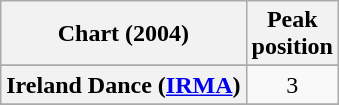<table class="wikitable sortable plainrowheaders" style="text-align:center">
<tr>
<th>Chart (2004)</th>
<th>Peak<br>position</th>
</tr>
<tr>
</tr>
<tr>
<th scope="row">Ireland Dance (<a href='#'>IRMA</a>)</th>
<td>3</td>
</tr>
<tr>
</tr>
<tr>
</tr>
<tr>
</tr>
</table>
